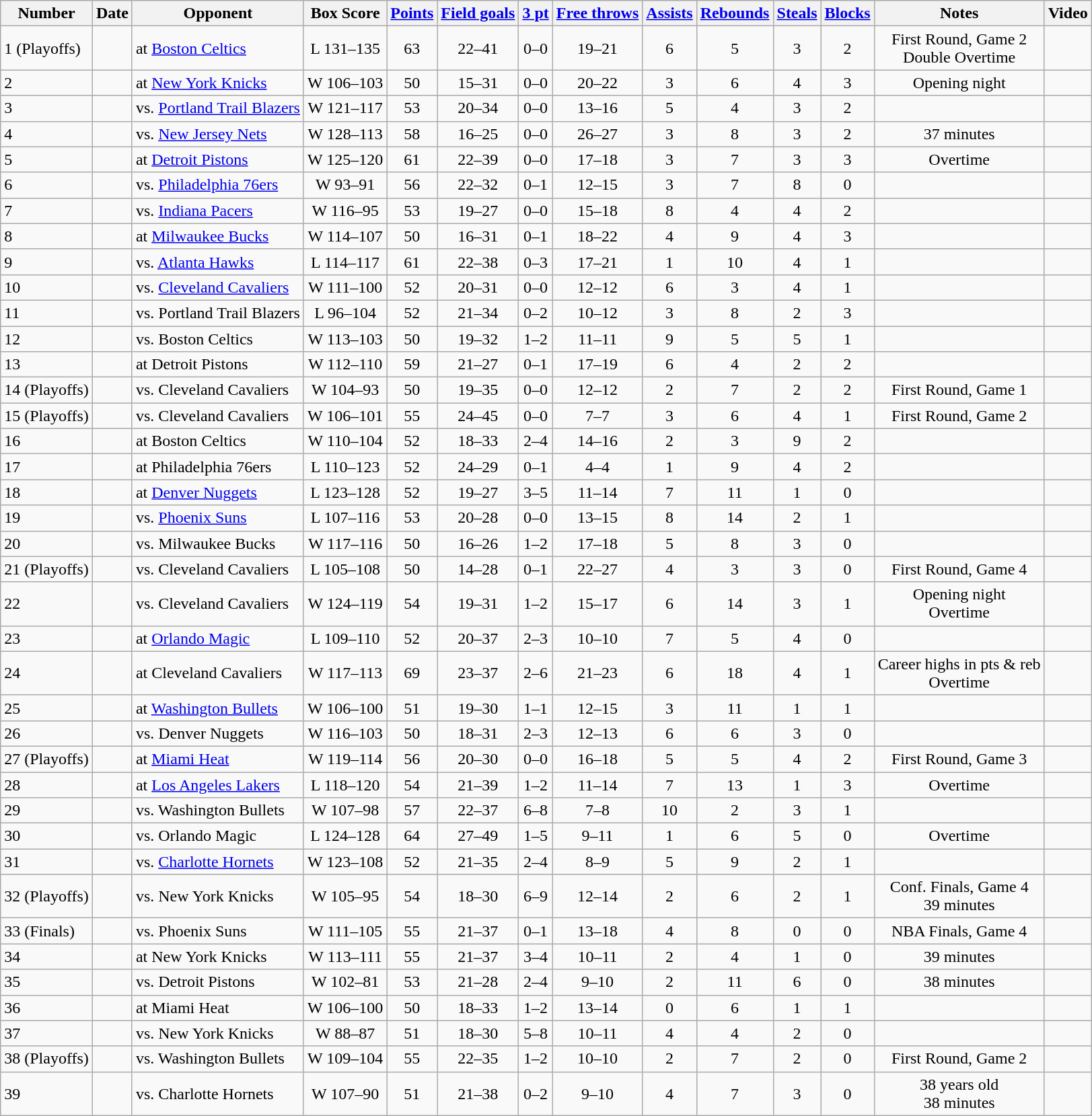<table class="wikitable sortable">
<tr>
<th>Number</th>
<th>Date</th>
<th>Opponent</th>
<th>Box Score</th>
<th><a href='#'>Points</a></th>
<th><a href='#'>Field goals</a></th>
<th><a href='#'>3 pt</a></th>
<th><a href='#'>Free throws</a></th>
<th><a href='#'>Assists</a></th>
<th><a href='#'>Rebounds</a></th>
<th><a href='#'>Steals</a></th>
<th><a href='#'>Blocks</a></th>
<th>Notes</th>
<th>Video</th>
</tr>
<tr>
<td>1 (Playoffs)</td>
<td></td>
<td>at <a href='#'>Boston Celtics</a></td>
<td align=center>L 131–135</td>
<td align=center>63</td>
<td align=center>22–41</td>
<td align=center>0–0</td>
<td align=center>19–21</td>
<td align=center>6</td>
<td align=center>5</td>
<td align=center>3</td>
<td align=center>2</td>
<td align=center>First Round, Game 2 <br> Double Overtime</td>
<td align=center></td>
</tr>
<tr>
<td>2</td>
<td></td>
<td>at <a href='#'>New York Knicks</a></td>
<td align=center>W 106–103</td>
<td align=center>50</td>
<td align=center>15–31</td>
<td align=center>0–0</td>
<td align=center>20–22</td>
<td align=center>3</td>
<td align=center>6</td>
<td align=center>4</td>
<td align=center>3</td>
<td align=center>Opening night</td>
<td align=center></td>
</tr>
<tr>
<td>3</td>
<td></td>
<td>vs. <a href='#'>Portland Trail Blazers</a></td>
<td align=center>W 121–117</td>
<td align=center>53</td>
<td align=center>20–34</td>
<td align=center>0–0</td>
<td align=center>13–16</td>
<td align=center>5</td>
<td align=center>4</td>
<td align=center>3</td>
<td align=center>2</td>
<td align=center></td>
<td align=center></td>
</tr>
<tr>
<td>4</td>
<td></td>
<td>vs. <a href='#'>New Jersey Nets</a></td>
<td align=center>W 128–113</td>
<td align=center>58</td>
<td align=center>16–25</td>
<td align=center>0–0</td>
<td align=center>26–27</td>
<td align=center>3</td>
<td align=center>8</td>
<td align=center>3</td>
<td align=center>2</td>
<td align=center>37 minutes</td>
<td align=center></td>
</tr>
<tr>
<td>5</td>
<td></td>
<td>at <a href='#'>Detroit Pistons</a></td>
<td align=center>W 125–120</td>
<td align=center>61</td>
<td align=center>22–39</td>
<td align=center>0–0</td>
<td align=center>17–18</td>
<td align=center>3</td>
<td align=center>7</td>
<td align=center>3</td>
<td align=center>3</td>
<td align=center>Overtime</td>
<td align=center></td>
</tr>
<tr>
<td>6</td>
<td></td>
<td>vs. <a href='#'>Philadelphia 76ers</a></td>
<td align=center>W 93–91</td>
<td align=center>56</td>
<td align=center>22–32</td>
<td align=center>0–1</td>
<td align=center>12–15</td>
<td align=center>3</td>
<td align=center>7</td>
<td align=center>8</td>
<td align=center>0</td>
<td align=center></td>
<td align=center></td>
</tr>
<tr>
<td>7</td>
<td></td>
<td>vs. <a href='#'>Indiana Pacers</a></td>
<td align=center>W 116–95</td>
<td align=center>53</td>
<td align=center>19–27</td>
<td align=center>0–0</td>
<td align=center>15–18</td>
<td align=center>8</td>
<td align=center>4</td>
<td align=center>4</td>
<td align=center>2</td>
<td align=center></td>
<td align=center></td>
</tr>
<tr>
<td>8</td>
<td></td>
<td>at <a href='#'>Milwaukee Bucks</a></td>
<td align=center>W 114–107</td>
<td align=center>50</td>
<td align=center>16–31</td>
<td align=center>0–1</td>
<td align=center>18–22</td>
<td align=center>4</td>
<td align=center>9</td>
<td align=center>4</td>
<td align=center>3</td>
<td align=center></td>
<td align=center></td>
</tr>
<tr>
<td>9</td>
<td></td>
<td>vs. <a href='#'>Atlanta Hawks</a></td>
<td align=center>L 114–117</td>
<td align=center>61</td>
<td align=center>22–38</td>
<td align=center>0–3</td>
<td align=center>17–21</td>
<td align=center>1</td>
<td align=center>10</td>
<td align=center>4</td>
<td align=center>1</td>
<td align=center></td>
<td align=center></td>
</tr>
<tr>
<td>10</td>
<td></td>
<td>vs. <a href='#'>Cleveland Cavaliers</a></td>
<td align=center>W 111–100</td>
<td align=center>52</td>
<td align=center>20–31</td>
<td align=center>0–0</td>
<td align=center>12–12</td>
<td align=center>6</td>
<td align=center>3</td>
<td align=center>4</td>
<td align=center>1</td>
<td align=center></td>
<td align=center></td>
</tr>
<tr>
<td>11</td>
<td></td>
<td>vs. Portland Trail Blazers</td>
<td align=center>L 96–104</td>
<td align=center>52</td>
<td align=center>21–34</td>
<td align=center>0–2</td>
<td align=center>10–12</td>
<td align=center>3</td>
<td align=center>8</td>
<td align=center>2</td>
<td align=center>3</td>
<td align=center></td>
<td align=center></td>
</tr>
<tr>
<td>12</td>
<td></td>
<td>vs. Boston Celtics</td>
<td align=center>W 113–103</td>
<td align=center>50</td>
<td align=center>19–32</td>
<td align=center>1–2</td>
<td align=center>11–11</td>
<td align=center>9</td>
<td align=center>5</td>
<td align=center>5</td>
<td align=center>1</td>
<td align=center></td>
<td align=center></td>
</tr>
<tr>
<td>13</td>
<td></td>
<td>at Detroit Pistons</td>
<td align=center>W 112–110</td>
<td align=center>59</td>
<td align=center>21–27</td>
<td align=center>0–1</td>
<td align=center>17–19</td>
<td align=center>6</td>
<td align=center>4</td>
<td align=center>2</td>
<td align=center>2</td>
<td align=center></td>
<td align=center></td>
</tr>
<tr>
<td>14 (Playoffs)</td>
<td></td>
<td>vs. Cleveland Cavaliers</td>
<td align=center>W 104–93</td>
<td align=center>50</td>
<td align=center>19–35</td>
<td align=center>0–0</td>
<td align=center>12–12</td>
<td align=center>2</td>
<td align=center>7</td>
<td align=center>2</td>
<td align=center>2</td>
<td align=center>First Round, Game 1</td>
<td align=center></td>
</tr>
<tr>
<td>15 (Playoffs)</td>
<td></td>
<td>vs. Cleveland Cavaliers</td>
<td align=center>W 106–101</td>
<td align=center>55</td>
<td align=center>24–45</td>
<td align=center>0–0</td>
<td align=center>7–7</td>
<td align=center>3</td>
<td align=center>6</td>
<td align=center>4</td>
<td align=center>1</td>
<td align=center>First Round, Game 2</td>
<td align=center></td>
</tr>
<tr>
<td>16</td>
<td></td>
<td>at Boston Celtics</td>
<td align=center>W 110–104</td>
<td align=center>52</td>
<td align=center>18–33</td>
<td align=center>2–4</td>
<td align=center>14–16</td>
<td align=center>2</td>
<td align=center>3</td>
<td align=center>9</td>
<td align=center>2</td>
<td align=center></td>
<td align=center></td>
</tr>
<tr>
<td>17</td>
<td></td>
<td>at Philadelphia 76ers</td>
<td align=center>L 110–123</td>
<td align=center>52</td>
<td align=center>24–29</td>
<td align=center>0–1</td>
<td align=center>4–4</td>
<td align=center>1</td>
<td align=center>9</td>
<td align=center>4</td>
<td align=center>2</td>
<td align=center></td>
<td align=center></td>
</tr>
<tr>
<td>18</td>
<td></td>
<td>at <a href='#'>Denver Nuggets</a></td>
<td align=center>L 123–128</td>
<td align=center>52</td>
<td align=center>19–27</td>
<td align=center>3–5</td>
<td align=center>11–14</td>
<td align=center>7</td>
<td align=center>11</td>
<td align=center>1</td>
<td align=center>0</td>
<td align=center></td>
<td align=center></td>
</tr>
<tr>
<td>19</td>
<td></td>
<td>vs. <a href='#'>Phoenix Suns</a></td>
<td align=center>L 107–116</td>
<td align=center>53</td>
<td align=center>20–28</td>
<td align=center>0–0</td>
<td align=center>13–15</td>
<td align=center>8</td>
<td align=center>14</td>
<td align=center>2</td>
<td align=center>1</td>
<td align=center></td>
<td align=center></td>
</tr>
<tr>
<td>20</td>
<td></td>
<td>vs. Milwaukee Bucks</td>
<td align=center>W 117–116</td>
<td align=center>50</td>
<td align=center>16–26</td>
<td align=center>1–2</td>
<td align=center>17–18</td>
<td align=center>5</td>
<td align=center>8</td>
<td align=center>3</td>
<td align=center>0</td>
<td align=center></td>
<td align=center></td>
</tr>
<tr>
<td>21 (Playoffs)</td>
<td></td>
<td>vs. Cleveland Cavaliers</td>
<td align=center>L 105–108</td>
<td align=center>50</td>
<td align=center>14–28</td>
<td align=center>0–1</td>
<td align=center>22–27</td>
<td align=center>4</td>
<td align=center>3</td>
<td align=center>3</td>
<td align=center>0</td>
<td align=center>First Round, Game 4</td>
<td align=center></td>
</tr>
<tr>
<td>22</td>
<td></td>
<td>vs. Cleveland Cavaliers</td>
<td align=center>W 124–119</td>
<td align=center>54</td>
<td align=center>19–31</td>
<td align=center>1–2</td>
<td align=center>15–17</td>
<td align=center>6</td>
<td align=center>14</td>
<td align=center>3</td>
<td align=center>1</td>
<td align=center>Opening night <br> Overtime</td>
<td align=center></td>
</tr>
<tr>
<td>23</td>
<td></td>
<td>at <a href='#'>Orlando Magic</a></td>
<td align=center>L 109–110</td>
<td align=center>52</td>
<td align=center>20–37</td>
<td align=center>2–3</td>
<td align=center>10–10</td>
<td align=center>7</td>
<td align=center>5</td>
<td align=center>4</td>
<td align=center>0</td>
<td align=center></td>
<td align=center></td>
</tr>
<tr>
<td>24</td>
<td></td>
<td>at Cleveland Cavaliers</td>
<td align=center>W 117–113</td>
<td align=center>69</td>
<td align=center>23–37</td>
<td align=center>2–6</td>
<td align=center>21–23</td>
<td align=center>6</td>
<td align=center>18</td>
<td align=center>4</td>
<td align=center>1</td>
<td align=center>Career highs in pts & reb <br> Overtime</td>
<td align=center></td>
</tr>
<tr>
<td>25</td>
<td></td>
<td>at <a href='#'>Washington Bullets</a></td>
<td align=center>W 106–100</td>
<td align=center>51</td>
<td align=center>19–30</td>
<td align=center>1–1</td>
<td align=center>12–15</td>
<td align=center>3</td>
<td align=center>11</td>
<td align=center>1</td>
<td align=center>1</td>
<td align=center></td>
<td align=center></td>
</tr>
<tr>
<td>26</td>
<td></td>
<td>vs. Denver Nuggets</td>
<td align=center>W 116–103</td>
<td align=center>50</td>
<td align=center>18–31</td>
<td align=center>2–3</td>
<td align=center>12–13</td>
<td align=center>6</td>
<td align=center>6</td>
<td align=center>3</td>
<td align=center>0</td>
<td align=center></td>
<td align=center></td>
</tr>
<tr>
<td>27 (Playoffs)</td>
<td></td>
<td>at <a href='#'>Miami Heat</a></td>
<td align=center>W 119–114</td>
<td align=center>56</td>
<td align=center>20–30</td>
<td align=center>0–0</td>
<td align=center>16–18</td>
<td align=center>5</td>
<td align=center>5</td>
<td align=center>4</td>
<td align=center>2</td>
<td align=center>First Round, Game 3</td>
<td align=center></td>
</tr>
<tr>
<td>28</td>
<td></td>
<td>at <a href='#'>Los Angeles Lakers</a></td>
<td align=center>L 118–120</td>
<td align=center>54</td>
<td align=center>21–39</td>
<td align=center>1–2</td>
<td align=center>11–14</td>
<td align=center>7</td>
<td align=center>13</td>
<td align=center>1</td>
<td align=center>3</td>
<td align=center>Overtime</td>
<td align=center></td>
</tr>
<tr>
<td>29</td>
<td></td>
<td>vs. Washington Bullets</td>
<td align=center>W 107–98</td>
<td align=center>57</td>
<td align=center>22–37</td>
<td align=center>6–8</td>
<td align=center>7–8</td>
<td align=center>10</td>
<td align=center>2</td>
<td align=center>3</td>
<td align=center>1</td>
<td align=center></td>
<td align=center></td>
</tr>
<tr>
<td>30</td>
<td></td>
<td>vs. Orlando Magic</td>
<td align=center>L 124–128</td>
<td align=center>64</td>
<td align=center>27–49</td>
<td align=center>1–5</td>
<td align=center>9–11</td>
<td align=center>1</td>
<td align=center>6</td>
<td align=center>5</td>
<td align=center>0</td>
<td align=center>Overtime</td>
<td align=center></td>
</tr>
<tr>
<td>31</td>
<td></td>
<td>vs. <a href='#'>Charlotte Hornets</a></td>
<td align=center>W 123–108</td>
<td align=center>52</td>
<td align=center>21–35</td>
<td align=center>2–4</td>
<td align=center>8–9</td>
<td align=center>5</td>
<td align=center>9</td>
<td align=center>2</td>
<td align=center>1</td>
<td align=center></td>
<td align=center></td>
</tr>
<tr>
<td>32 (Playoffs)</td>
<td></td>
<td>vs. New York Knicks</td>
<td align=center>W 105–95</td>
<td align=center>54</td>
<td align=center>18–30</td>
<td align=center>6–9</td>
<td align=center>12–14</td>
<td align=center>2</td>
<td align=center>6</td>
<td align=center>2</td>
<td align=center>1</td>
<td align=center>Conf. Finals, Game 4 <br> 39 minutes</td>
<td align=center></td>
</tr>
<tr>
<td>33 (Finals)</td>
<td></td>
<td>vs. Phoenix Suns</td>
<td align=center>W 111–105</td>
<td align=center>55</td>
<td align=center>21–37</td>
<td align=center>0–1</td>
<td align=center>13–18</td>
<td align=center>4</td>
<td align=center>8</td>
<td align=center>0</td>
<td align=center>0</td>
<td align=center>NBA Finals, Game 4</td>
<td align=center></td>
</tr>
<tr>
<td>34</td>
<td></td>
<td>at New York Knicks</td>
<td align=center>W 113–111</td>
<td align=center>55</td>
<td align=center>21–37</td>
<td align=center>3–4</td>
<td align=center>10–11</td>
<td align=center>2</td>
<td align=center>4</td>
<td align=center>1</td>
<td align=center>0</td>
<td align=center>39 minutes</td>
<td align=center></td>
</tr>
<tr>
<td>35</td>
<td></td>
<td>vs. Detroit Pistons</td>
<td align=center>W 102–81</td>
<td align=center>53</td>
<td align=center>21–28</td>
<td align=center>2–4</td>
<td align=center>9–10</td>
<td align=center>2</td>
<td align=center>11</td>
<td align=center>6</td>
<td align=center>0</td>
<td align=center>38 minutes</td>
<td align=center></td>
</tr>
<tr>
<td>36</td>
<td></td>
<td>at Miami Heat</td>
<td align=center>W 106–100</td>
<td align=center>50</td>
<td align=center>18–33</td>
<td align=center>1–2</td>
<td align=center>13–14</td>
<td align=center>0</td>
<td align=center>6</td>
<td align=center>1</td>
<td align=center>1</td>
<td align=center></td>
<td align=center></td>
</tr>
<tr>
<td>37</td>
<td></td>
<td>vs. New York Knicks</td>
<td align=center>W 88–87</td>
<td align=center>51</td>
<td align=center>18–30</td>
<td align=center>5–8</td>
<td align=center>10–11</td>
<td align=center>4</td>
<td align=center>4</td>
<td align=center>2</td>
<td align=center>0</td>
<td align=center></td>
<td align=center></td>
</tr>
<tr>
<td>38 (Playoffs)</td>
<td></td>
<td>vs. Washington Bullets</td>
<td align=center>W 109–104</td>
<td align=center>55</td>
<td align=center>22–35</td>
<td align=center>1–2</td>
<td align=center>10–10</td>
<td align=center>2</td>
<td align=center>7</td>
<td align=center>2</td>
<td align=center>0</td>
<td align=center>First Round, Game 2</td>
<td align=center></td>
</tr>
<tr>
<td>39</td>
<td></td>
<td>vs. Charlotte Hornets</td>
<td align=center>W 107–90</td>
<td align=center>51</td>
<td align=center>21–38</td>
<td align=center>0–2</td>
<td align=center>9–10</td>
<td align=center>4</td>
<td align=center>7</td>
<td align=center>3</td>
<td align=center>0</td>
<td align=center>38 years old <br> 38 minutes</td>
<td align=center></td>
</tr>
</table>
